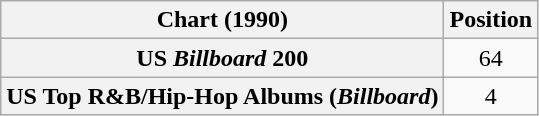<table class="wikitable sortable plainrowheaders" style="text-align:center">
<tr>
<th scope="col">Chart (1990)</th>
<th scope="col">Position</th>
</tr>
<tr>
<th scope="row">US <em>Billboard</em> 200</th>
<td>64</td>
</tr>
<tr>
<th scope="row">US Top R&B/Hip-Hop Albums (<em>Billboard</em>)</th>
<td>4</td>
</tr>
</table>
